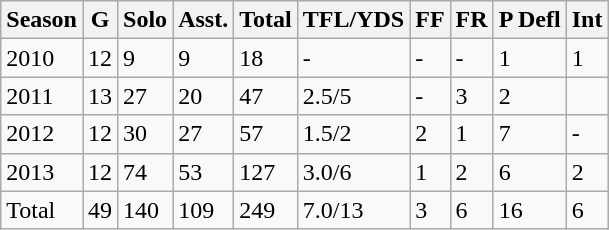<table class="wikitable">
<tr>
<th>Season</th>
<th>G</th>
<th>Solo</th>
<th>Asst.</th>
<th>Total</th>
<th>TFL/YDS</th>
<th>FF</th>
<th>FR</th>
<th>P Defl</th>
<th>Int</th>
</tr>
<tr>
<td>2010</td>
<td>12</td>
<td>9</td>
<td>9</td>
<td>18</td>
<td>-</td>
<td>-</td>
<td>-</td>
<td>1</td>
<td>1</td>
</tr>
<tr>
<td>2011</td>
<td>13</td>
<td>27</td>
<td>20</td>
<td>47</td>
<td>2.5/5</td>
<td>-</td>
<td>3</td>
<td>2</td>
<td></td>
</tr>
<tr>
<td>2012</td>
<td>12</td>
<td>30</td>
<td>27</td>
<td>57</td>
<td>1.5/2</td>
<td>2</td>
<td>1</td>
<td>7</td>
<td>-</td>
</tr>
<tr>
<td>2013</td>
<td>12</td>
<td>74</td>
<td>53</td>
<td>127</td>
<td>3.0/6</td>
<td>1</td>
<td>2</td>
<td>6</td>
<td>2</td>
</tr>
<tr>
<td>Total</td>
<td>49</td>
<td>140</td>
<td>109</td>
<td>249</td>
<td>7.0/13</td>
<td>3</td>
<td>6</td>
<td>16</td>
<td>6</td>
</tr>
</table>
